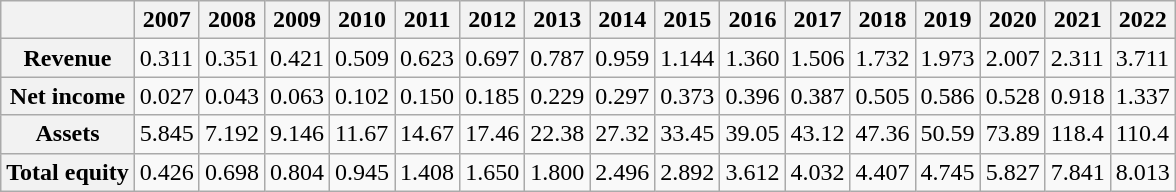<table class="wikitable">
<tr>
<th scope = "col"></th>
<th>2007</th>
<th>2008</th>
<th>2009</th>
<th>2010</th>
<th>2011</th>
<th>2012</th>
<th>2013</th>
<th>2014</th>
<th>2015</th>
<th>2016</th>
<th>2017</th>
<th>2018</th>
<th>2019</th>
<th>2020</th>
<th>2021</th>
<th>2022</th>
</tr>
<tr>
<th scope = "row">Revenue</th>
<td>0.311</td>
<td>0.351</td>
<td>0.421</td>
<td>0.509</td>
<td>0.623</td>
<td>0.697</td>
<td>0.787</td>
<td>0.959</td>
<td>1.144</td>
<td>1.360</td>
<td>1.506</td>
<td>1.732</td>
<td>1.973</td>
<td>2.007</td>
<td>2.311</td>
<td>3.711</td>
</tr>
<tr>
<th scope = "row">Net income</th>
<td>0.027</td>
<td>0.043</td>
<td>0.063</td>
<td>0.102</td>
<td>0.150</td>
<td>0.185</td>
<td>0.229</td>
<td>0.297</td>
<td>0.373</td>
<td>0.396</td>
<td>0.387</td>
<td>0.505</td>
<td>0.586</td>
<td>0.528</td>
<td>0.918</td>
<td>1.337</td>
</tr>
<tr>
<th scope = "row">Assets</th>
<td>5.845</td>
<td>7.192</td>
<td>9.146</td>
<td>11.67</td>
<td>14.67</td>
<td>17.46</td>
<td>22.38</td>
<td>27.32</td>
<td>33.45</td>
<td>39.05</td>
<td>43.12</td>
<td>47.36</td>
<td>50.59</td>
<td>73.89</td>
<td>118.4</td>
<td>110.4</td>
</tr>
<tr>
<th scope = "row">Total equity</th>
<td>0.426</td>
<td>0.698</td>
<td>0.804</td>
<td>0.945</td>
<td>1.408</td>
<td>1.650</td>
<td>1.800</td>
<td>2.496</td>
<td>2.892</td>
<td>3.612</td>
<td>4.032</td>
<td>4.407</td>
<td>4.745</td>
<td>5.827</td>
<td>7.841</td>
<td>8.013</td>
</tr>
</table>
